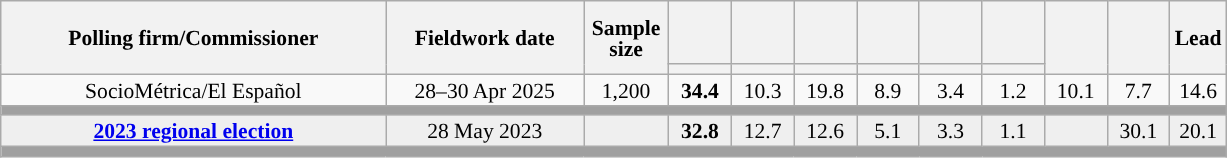<table class="wikitable collapsible collapsed" style="text-align:center; font-size:90%; line-height:14px;">
<tr style="height:42px;">
<th style="width:250px;" rowspan="2">Polling firm/Commissioner</th>
<th style="width:125px;" rowspan="2">Fieldwork date</th>
<th style="width:50px;" rowspan="2">Sample size</th>
<th style="width:35px;"></th>
<th style="width:35px;"></th>
<th style="width:35px;"></th>
<th style="width:35px;"></th>
<th style="width:35px;"><br></th>
<th style="width:35px;"></th>
<th style="width:35px;" rowspan="2"></th>
<th style="width:35px;" rowspan="2"></th>
<th style="width:30px;" rowspan="2">Lead</th>
</tr>
<tr>
<th style="color:inherit;background:"></th>
<th style="color:inherit;background:"></th>
<th style="color:inherit;background:"></th>
<th style="color:inherit;background:"></th>
<th style="color:inherit;background:"></th>
<th style="color:inherit;background:"></th>
</tr>
<tr>
<td>SocioMétrica/El Español</td>
<td>28–30 Apr 2025</td>
<td>1,200</td>
<td><strong>34.4</strong></td>
<td>10.3</td>
<td>19.8</td>
<td>8.9</td>
<td>3.4</td>
<td>1.2</td>
<td>10.1</td>
<td>7.7</td>
<td style="background:">14.6</td>
</tr>
<tr>
<td colspan="12" style="background:#A0A0A0"></td>
</tr>
<tr style="background:#EFEFEF;">
<td><strong><a href='#'>2023 regional election</a></strong></td>
<td>28 May 2023</td>
<td></td>
<td><strong>32.8</strong></td>
<td>12.7</td>
<td>12.6</td>
<td>5.1</td>
<td>3.3</td>
<td>1.1</td>
<td></td>
<td>30.1</td>
<td style="background:">20.1</td>
</tr>
<tr>
<td colspan="12" style="background:#A0A0A0"></td>
</tr>
</table>
